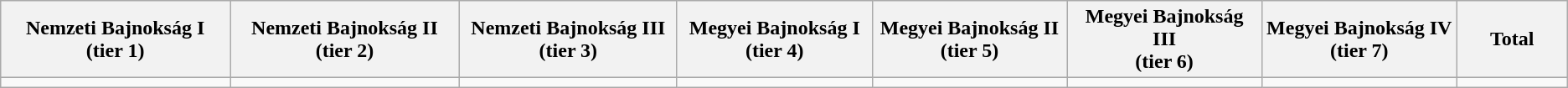<table class="wikitable">
<tr>
<th width=185>Nemzeti Bajnokság I<br>(tier 1)</th>
<th width=185>Nemzeti Bajnokság II<br>(tier 2)</th>
<th width=175>Nemzeti Bajnokság III<br>(tier 3)</th>
<th width=155>Megyei Bajnokság I<br>(tier 4)</th>
<th width=155>Megyei Bajnokság II<br>(tier 5)</th>
<th width=155>Megyei Bajnokság III<br>(tier 6)</th>
<th width=155>Megyei Bajnokság IV<br>(tier 7)</th>
<th width=85>Total</th>
</tr>
<tr>
<td></td>
<td></td>
<td></td>
<td></td>
<td></td>
<td></td>
<td></td>
<td></td>
</tr>
</table>
